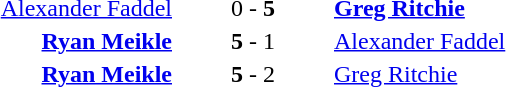<table style="text-align:center">
<tr>
<th width=223></th>
<th width=100></th>
<th width=223></th>
</tr>
<tr>
<td align=right><a href='#'>Alexander Faddel</a> </td>
<td>0 - <strong>5</strong></td>
<td align=left> <strong><a href='#'>Greg Ritchie</a></strong></td>
</tr>
<tr>
<td align=right><strong><a href='#'>Ryan Meikle</a></strong> </td>
<td><strong>5</strong> - 1</td>
<td align=left> <a href='#'>Alexander Faddel</a></td>
</tr>
<tr>
<td align=right><strong><a href='#'>Ryan Meikle</a></strong> </td>
<td><strong>5</strong> - 2</td>
<td align=left> <a href='#'>Greg Ritchie</a></td>
</tr>
</table>
